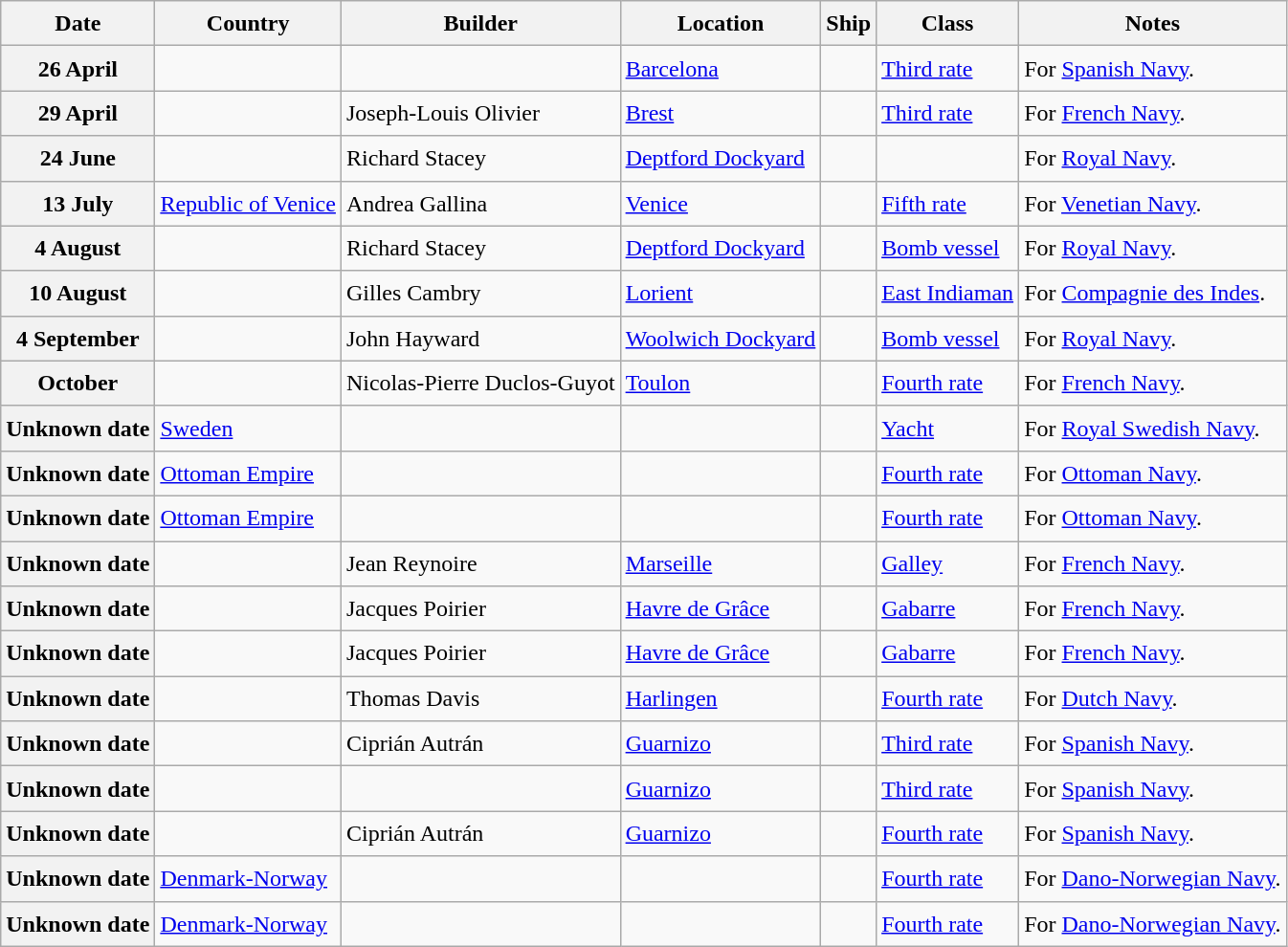<table class="wikitable sortable" style="font-size:1.00em; line-height:1.5em;">
<tr>
<th>Date</th>
<th>Country</th>
<th>Builder</th>
<th>Location</th>
<th>Ship</th>
<th>Class</th>
<th>Notes</th>
</tr>
<tr ---->
<th>26 April</th>
<td></td>
<td></td>
<td><a href='#'>Barcelona</a></td>
<td><strong></strong></td>
<td><a href='#'>Third rate</a></td>
<td>For <a href='#'>Spanish Navy</a>.</td>
</tr>
<tr ---->
<th>29 April</th>
<td></td>
<td>Joseph-Louis Olivier</td>
<td><a href='#'>Brest</a></td>
<td><strong></strong></td>
<td><a href='#'>Third rate</a></td>
<td>For <a href='#'>French Navy</a>.</td>
</tr>
<tr ---->
<th>24 June</th>
<td></td>
<td>Richard Stacey</td>
<td><a href='#'>Deptford Dockyard</a></td>
<td><strong></strong></td>
<td></td>
<td>For <a href='#'>Royal Navy</a>.</td>
</tr>
<tr ---->
<th>13 July</th>
<td> <a href='#'>Republic of Venice</a></td>
<td>Andrea Gallina</td>
<td><a href='#'>Venice</a></td>
<td><strong></strong></td>
<td><a href='#'>Fifth rate</a></td>
<td>For <a href='#'>Venetian Navy</a>.</td>
</tr>
<tr ---->
<th>4 August</th>
<td></td>
<td>Richard Stacey</td>
<td><a href='#'>Deptford Dockyard</a></td>
<td><strong></strong></td>
<td><a href='#'>Bomb vessel</a></td>
<td>For <a href='#'>Royal Navy</a>.</td>
</tr>
<tr ---->
<th>10 August</th>
<td></td>
<td>Gilles Cambry</td>
<td><a href='#'>Lorient</a></td>
<td><strong></strong></td>
<td><a href='#'>East Indiaman</a></td>
<td>For <a href='#'>Compagnie des Indes</a>.</td>
</tr>
<tr ---->
<th>4 September</th>
<td></td>
<td>John Hayward</td>
<td><a href='#'>Woolwich Dockyard</a></td>
<td><strong></strong></td>
<td><a href='#'>Bomb vessel</a></td>
<td>For <a href='#'>Royal Navy</a>.</td>
</tr>
<tr ---->
<th>October</th>
<td></td>
<td>Nicolas-Pierre Duclos-Guyot</td>
<td><a href='#'>Toulon</a></td>
<td><strong></strong></td>
<td><a href='#'>Fourth rate</a></td>
<td>For <a href='#'>French Navy</a>.</td>
</tr>
<tr ---->
<th>Unknown date</th>
<td>  <a href='#'>Sweden</a></td>
<td></td>
<td></td>
<td><strong></strong></td>
<td><a href='#'>Yacht</a></td>
<td>For <a href='#'>Royal Swedish Navy</a>.</td>
</tr>
<tr ---->
<th>Unknown date</th>
<td> <a href='#'>Ottoman Empire</a></td>
<td></td>
<td></td>
<td><strong></strong></td>
<td><a href='#'>Fourth rate</a></td>
<td>For <a href='#'>Ottoman Navy</a>.</td>
</tr>
<tr ---->
<th>Unknown date</th>
<td> <a href='#'>Ottoman Empire</a></td>
<td></td>
<td></td>
<td><strong></strong></td>
<td><a href='#'>Fourth rate</a></td>
<td>For <a href='#'>Ottoman Navy</a>.</td>
</tr>
<tr ---->
<th>Unknown date</th>
<td></td>
<td>Jean Reynoire</td>
<td><a href='#'>Marseille</a></td>
<td><strong></strong></td>
<td><a href='#'>Galley</a></td>
<td>For <a href='#'>French Navy</a>.</td>
</tr>
<tr ---->
<th>Unknown date</th>
<td></td>
<td>Jacques Poirier</td>
<td><a href='#'>Havre de Grâce</a></td>
<td><strong></strong></td>
<td><a href='#'>Gabarre</a></td>
<td>For <a href='#'>French Navy</a>.</td>
</tr>
<tr ---->
<th>Unknown date</th>
<td></td>
<td>Jacques Poirier</td>
<td><a href='#'>Havre de Grâce</a></td>
<td><strong></strong></td>
<td><a href='#'>Gabarre</a></td>
<td>For <a href='#'>French Navy</a>.</td>
</tr>
<tr ---->
<th>Unknown date</th>
<td></td>
<td>Thomas Davis</td>
<td><a href='#'>Harlingen</a></td>
<td><strong></strong></td>
<td><a href='#'>Fourth rate</a></td>
<td>For <a href='#'>Dutch Navy</a>.</td>
</tr>
<tr ---->
<th>Unknown date</th>
<td></td>
<td>Ciprián Autrán</td>
<td><a href='#'>Guarnizo</a></td>
<td><strong></strong></td>
<td><a href='#'>Third rate</a></td>
<td>For <a href='#'>Spanish Navy</a>.</td>
</tr>
<tr ---->
<th>Unknown date</th>
<td></td>
<td></td>
<td><a href='#'>Guarnizo</a></td>
<td><strong></strong></td>
<td><a href='#'>Third rate</a></td>
<td>For <a href='#'>Spanish Navy</a>.</td>
</tr>
<tr ---->
<th>Unknown date</th>
<td></td>
<td>Ciprián Autrán</td>
<td><a href='#'>Guarnizo</a></td>
<td><strong></strong></td>
<td><a href='#'>Fourth rate</a></td>
<td>For <a href='#'>Spanish Navy</a>.</td>
</tr>
<tr ---->
<th>Unknown date</th>
<td> <a href='#'>Denmark-Norway</a></td>
<td></td>
<td></td>
<td><strong></strong></td>
<td><a href='#'>Fourth rate</a></td>
<td>For <a href='#'>Dano-Norwegian Navy</a>.</td>
</tr>
<tr ---->
<th>Unknown date</th>
<td> <a href='#'>Denmark-Norway</a></td>
<td></td>
<td></td>
<td><strong></strong></td>
<td><a href='#'>Fourth rate</a></td>
<td>For <a href='#'>Dano-Norwegian Navy</a>.</td>
</tr>
</table>
